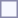<table style="border:1px solid #8888aa; background-color:#f7f8ff; padding:5px; font-size:95%; margin: 0px 12px 12px 0px;">
</table>
